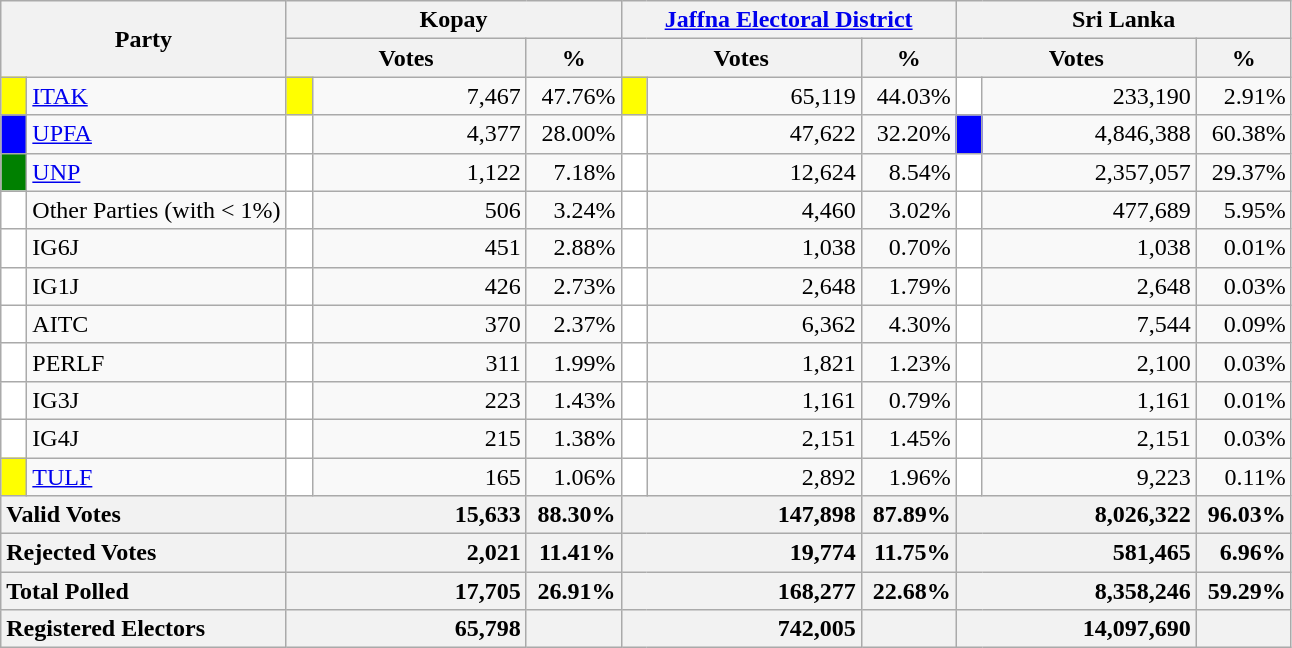<table class="wikitable">
<tr>
<th colspan="2" width="144px"rowspan="2">Party</th>
<th colspan="3" width="216px">Kopay</th>
<th colspan="3" width="216px"><a href='#'>Jaffna Electoral District</a></th>
<th colspan="3" width="216px">Sri Lanka</th>
</tr>
<tr>
<th colspan="2" width="144px">Votes</th>
<th>%</th>
<th colspan="2" width="144px">Votes</th>
<th>%</th>
<th colspan="2" width="144px">Votes</th>
<th>%</th>
</tr>
<tr>
<td style="background-color:yellow;" width="10px"></td>
<td style="text-align:left;"><a href='#'>ITAK</a></td>
<td style="background-color:yellow;" width="10px"></td>
<td style="text-align:right;">7,467</td>
<td style="text-align:right;">47.76%</td>
<td style="background-color:yellow;" width="10px"></td>
<td style="text-align:right;">65,119</td>
<td style="text-align:right;">44.03%</td>
<td style="background-color:white;" width="10px"></td>
<td style="text-align:right;">233,190</td>
<td style="text-align:right;">2.91%</td>
</tr>
<tr>
<td style="background-color:blue;" width="10px"></td>
<td style="text-align:left;"><a href='#'>UPFA</a></td>
<td style="background-color:white;" width="10px"></td>
<td style="text-align:right;">4,377</td>
<td style="text-align:right;">28.00%</td>
<td style="background-color:white;" width="10px"></td>
<td style="text-align:right;">47,622</td>
<td style="text-align:right;">32.20%</td>
<td style="background-color:blue;" width="10px"></td>
<td style="text-align:right;">4,846,388</td>
<td style="text-align:right;">60.38%</td>
</tr>
<tr>
<td style="background-color:green;" width="10px"></td>
<td style="text-align:left;"><a href='#'>UNP</a></td>
<td style="background-color:white;" width="10px"></td>
<td style="text-align:right;">1,122</td>
<td style="text-align:right;">7.18%</td>
<td style="background-color:white;" width="10px"></td>
<td style="text-align:right;">12,624</td>
<td style="text-align:right;">8.54%</td>
<td style="background-color:white;" width="10px"></td>
<td style="text-align:right;">2,357,057</td>
<td style="text-align:right;">29.37%</td>
</tr>
<tr>
<td style="background-color:white;" width="10px"></td>
<td style="text-align:left;">Other Parties (with < 1%)</td>
<td style="background-color:white;" width="10px"></td>
<td style="text-align:right;">506</td>
<td style="text-align:right;">3.24%</td>
<td style="background-color:white;" width="10px"></td>
<td style="text-align:right;">4,460</td>
<td style="text-align:right;">3.02%</td>
<td style="background-color:white;" width="10px"></td>
<td style="text-align:right;">477,689</td>
<td style="text-align:right;">5.95%</td>
</tr>
<tr>
<td style="background-color:white;" width="10px"></td>
<td style="text-align:left;">IG6J</td>
<td style="background-color:white;" width="10px"></td>
<td style="text-align:right;">451</td>
<td style="text-align:right;">2.88%</td>
<td style="background-color:white;" width="10px"></td>
<td style="text-align:right;">1,038</td>
<td style="text-align:right;">0.70%</td>
<td style="background-color:white;" width="10px"></td>
<td style="text-align:right;">1,038</td>
<td style="text-align:right;">0.01%</td>
</tr>
<tr>
<td style="background-color:white;" width="10px"></td>
<td style="text-align:left;">IG1J</td>
<td style="background-color:white;" width="10px"></td>
<td style="text-align:right;">426</td>
<td style="text-align:right;">2.73%</td>
<td style="background-color:white;" width="10px"></td>
<td style="text-align:right;">2,648</td>
<td style="text-align:right;">1.79%</td>
<td style="background-color:white;" width="10px"></td>
<td style="text-align:right;">2,648</td>
<td style="text-align:right;">0.03%</td>
</tr>
<tr>
<td style="background-color:white;" width="10px"></td>
<td style="text-align:left;">AITC</td>
<td style="background-color:white;" width="10px"></td>
<td style="text-align:right;">370</td>
<td style="text-align:right;">2.37%</td>
<td style="background-color:white;" width="10px"></td>
<td style="text-align:right;">6,362</td>
<td style="text-align:right;">4.30%</td>
<td style="background-color:white;" width="10px"></td>
<td style="text-align:right;">7,544</td>
<td style="text-align:right;">0.09%</td>
</tr>
<tr>
<td style="background-color:white;" width="10px"></td>
<td style="text-align:left;">PERLF</td>
<td style="background-color:white;" width="10px"></td>
<td style="text-align:right;">311</td>
<td style="text-align:right;">1.99%</td>
<td style="background-color:white;" width="10px"></td>
<td style="text-align:right;">1,821</td>
<td style="text-align:right;">1.23%</td>
<td style="background-color:white;" width="10px"></td>
<td style="text-align:right;">2,100</td>
<td style="text-align:right;">0.03%</td>
</tr>
<tr>
<td style="background-color:white;" width="10px"></td>
<td style="text-align:left;">IG3J</td>
<td style="background-color:white;" width="10px"></td>
<td style="text-align:right;">223</td>
<td style="text-align:right;">1.43%</td>
<td style="background-color:white;" width="10px"></td>
<td style="text-align:right;">1,161</td>
<td style="text-align:right;">0.79%</td>
<td style="background-color:white;" width="10px"></td>
<td style="text-align:right;">1,161</td>
<td style="text-align:right;">0.01%</td>
</tr>
<tr>
<td style="background-color:white;" width="10px"></td>
<td style="text-align:left;">IG4J</td>
<td style="background-color:white;" width="10px"></td>
<td style="text-align:right;">215</td>
<td style="text-align:right;">1.38%</td>
<td style="background-color:white;" width="10px"></td>
<td style="text-align:right;">2,151</td>
<td style="text-align:right;">1.45%</td>
<td style="background-color:white;" width="10px"></td>
<td style="text-align:right;">2,151</td>
<td style="text-align:right;">0.03%</td>
</tr>
<tr>
<td style="background-color:yellow;" width="10px"></td>
<td style="text-align:left;"><a href='#'>TULF</a></td>
<td style="background-color:white;" width="10px"></td>
<td style="text-align:right;">165</td>
<td style="text-align:right;">1.06%</td>
<td style="background-color:white;" width="10px"></td>
<td style="text-align:right;">2,892</td>
<td style="text-align:right;">1.96%</td>
<td style="background-color:white;" width="10px"></td>
<td style="text-align:right;">9,223</td>
<td style="text-align:right;">0.11%</td>
</tr>
<tr>
<th colspan="2" width="144px"style="text-align:left;">Valid Votes</th>
<th style="text-align:right;"colspan="2" width="144px">15,633</th>
<th style="text-align:right;">88.30%</th>
<th style="text-align:right;"colspan="2" width="144px">147,898</th>
<th style="text-align:right;">87.89%</th>
<th style="text-align:right;"colspan="2" width="144px">8,026,322</th>
<th style="text-align:right;">96.03%</th>
</tr>
<tr>
<th colspan="2" width="144px"style="text-align:left;">Rejected Votes</th>
<th style="text-align:right;"colspan="2" width="144px">2,021</th>
<th style="text-align:right;">11.41%</th>
<th style="text-align:right;"colspan="2" width="144px">19,774</th>
<th style="text-align:right;">11.75%</th>
<th style="text-align:right;"colspan="2" width="144px">581,465</th>
<th style="text-align:right;">6.96%</th>
</tr>
<tr>
<th colspan="2" width="144px"style="text-align:left;">Total Polled</th>
<th style="text-align:right;"colspan="2" width="144px">17,705</th>
<th style="text-align:right;">26.91%</th>
<th style="text-align:right;"colspan="2" width="144px">168,277</th>
<th style="text-align:right;">22.68%</th>
<th style="text-align:right;"colspan="2" width="144px">8,358,246</th>
<th style="text-align:right;">59.29%</th>
</tr>
<tr>
<th colspan="2" width="144px"style="text-align:left;">Registered Electors</th>
<th style="text-align:right;"colspan="2" width="144px">65,798</th>
<th></th>
<th style="text-align:right;"colspan="2" width="144px">742,005</th>
<th></th>
<th style="text-align:right;"colspan="2" width="144px">14,097,690</th>
<th></th>
</tr>
</table>
